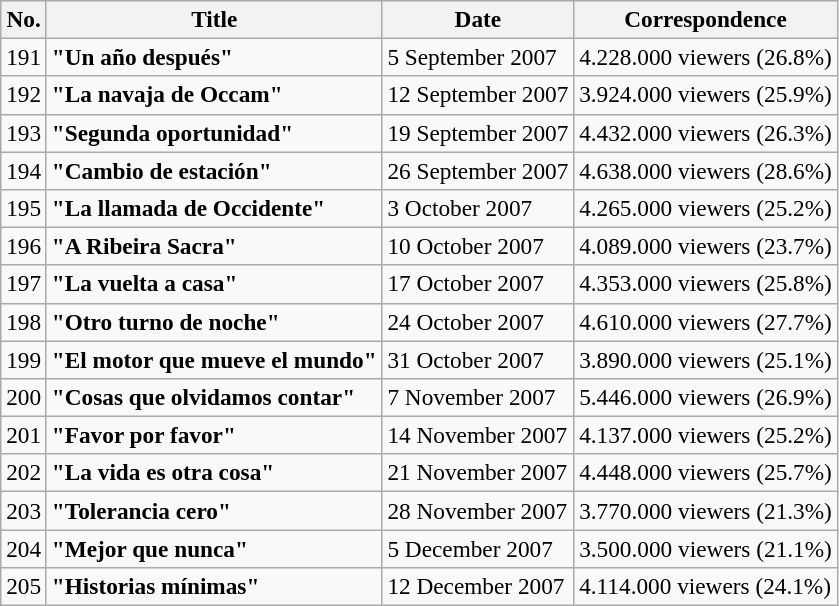<table class="sortable wikitable" style="font-size:97%">
<tr>
<th>No.</th>
<th>Title</th>
<th>Date</th>
<th>Correspondence</th>
</tr>
<tr>
<td>191</td>
<td><strong>"Un año después"</strong></td>
<td>5 September 2007</td>
<td>4.228.000 viewers (26.8%)</td>
</tr>
<tr>
<td>192</td>
<td><strong>"La navaja de Occam"</strong></td>
<td>12 September 2007</td>
<td>3.924.000 viewers (25.9%)</td>
</tr>
<tr>
<td>193</td>
<td><strong>"Segunda oportunidad"</strong></td>
<td>19 September 2007</td>
<td>4.432.000 viewers (26.3%)</td>
</tr>
<tr>
<td>194</td>
<td><strong>"Cambio de estación"</strong></td>
<td>26 September 2007</td>
<td>4.638.000 viewers (28.6%)</td>
</tr>
<tr>
<td>195</td>
<td><strong>"La llamada de Occidente"</strong></td>
<td>3 October 2007</td>
<td>4.265.000 viewers (25.2%)</td>
</tr>
<tr>
<td>196</td>
<td><strong>"A Ribeira Sacra"</strong></td>
<td>10 October 2007</td>
<td>4.089.000 viewers (23.7%)</td>
</tr>
<tr>
<td>197</td>
<td><strong>"La vuelta a casa"</strong></td>
<td>17 October 2007</td>
<td>4.353.000 viewers (25.8%)</td>
</tr>
<tr>
<td>198</td>
<td><strong>"Otro turno de noche"</strong></td>
<td>24 October 2007</td>
<td>4.610.000 viewers (27.7%)</td>
</tr>
<tr>
<td>199</td>
<td><strong>"El motor que mueve el mundo"</strong></td>
<td>31 October 2007</td>
<td>3.890.000 viewers (25.1%)</td>
</tr>
<tr>
<td>200</td>
<td><strong>"Cosas que olvidamos contar"</strong></td>
<td>7 November 2007</td>
<td>5.446.000 viewers (26.9%)</td>
</tr>
<tr>
<td>201</td>
<td><strong>"Favor por favor"</strong></td>
<td>14 November 2007</td>
<td>4.137.000 viewers (25.2%)</td>
</tr>
<tr>
<td>202</td>
<td><strong>"La vida es otra cosa"</strong></td>
<td>21 November 2007</td>
<td>4.448.000 viewers (25.7%)</td>
</tr>
<tr>
<td>203</td>
<td><strong>"Tolerancia cero"</strong></td>
<td>28 November 2007</td>
<td>3.770.000 viewers (21.3%)</td>
</tr>
<tr>
<td>204</td>
<td><strong>"Mejor que nunca"</strong></td>
<td>5 December 2007</td>
<td>3.500.000 viewers (21.1%)</td>
</tr>
<tr>
<td>205</td>
<td><strong>"Historias mínimas"</strong></td>
<td>12 December 2007</td>
<td>4.114.000 viewers (24.1%)</td>
</tr>
</table>
